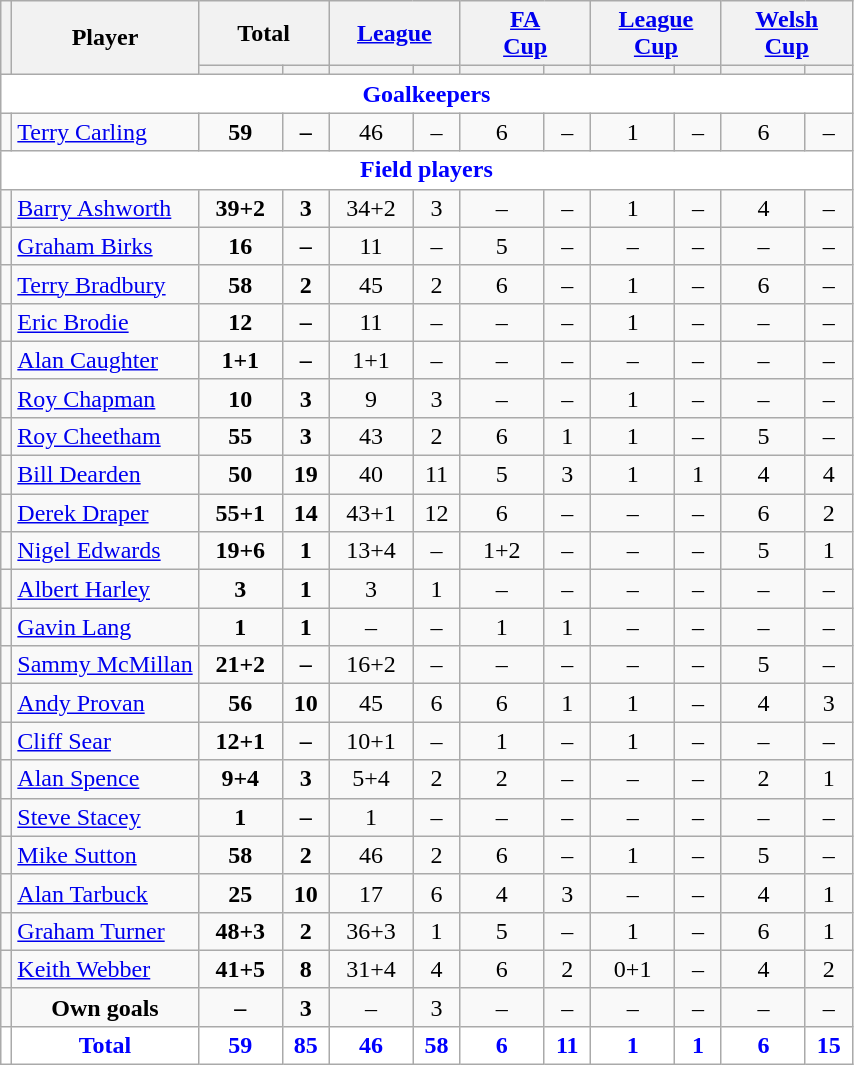<table class="wikitable"  style="text-align:center;">
<tr>
<th rowspan="2" style="font-size:80%;"></th>
<th rowspan="2">Player</th>
<th colspan="2">Total</th>
<th colspan="2"><a href='#'>League</a></th>
<th colspan="2"><a href='#'>FA<br>Cup</a></th>
<th colspan="2"><a href='#'>League<br>Cup</a></th>
<th colspan="2"><a href='#'>Welsh<br>Cup</a></th>
</tr>
<tr>
<th style="width: 50px; font-size:80%;"></th>
<th style="width: 25px; font-size:80%;"></th>
<th style="width: 50px; font-size:80%;"></th>
<th style="width: 25px; font-size:80%;"></th>
<th style="width: 50px; font-size:80%;"></th>
<th style="width: 25px; font-size:80%;"></th>
<th style="width: 50px; font-size:80%;"></th>
<th style="width: 25px; font-size:80%;"></th>
<th style="width: 50px; font-size:80%;"></th>
<th style="width: 25px; font-size:80%;"></th>
</tr>
<tr>
<td colspan="12" style="background:white; color:blue; text-align:center;"><strong>Goalkeepers</strong></td>
</tr>
<tr>
<td></td>
<td style="text-align:left;"><a href='#'>Terry Carling</a></td>
<td><strong>59</strong></td>
<td><strong>–</strong></td>
<td>46</td>
<td>–</td>
<td>6</td>
<td>–</td>
<td>1</td>
<td>–</td>
<td>6</td>
<td>–</td>
</tr>
<tr>
<td colspan="12" style="background:white; color:blue; text-align:center;"><strong>Field players</strong></td>
</tr>
<tr>
<td></td>
<td style="text-align:left;"><a href='#'>Barry Ashworth</a></td>
<td><strong>39+2</strong></td>
<td><strong>3</strong></td>
<td>34+2</td>
<td>3</td>
<td>–</td>
<td>–</td>
<td>1</td>
<td>–</td>
<td>4</td>
<td>–</td>
</tr>
<tr>
<td></td>
<td style="text-align:left;"><a href='#'>Graham Birks</a></td>
<td><strong>16</strong></td>
<td><strong>–</strong></td>
<td>11</td>
<td>–</td>
<td>5</td>
<td>–</td>
<td>–</td>
<td>–</td>
<td>–</td>
<td>–</td>
</tr>
<tr>
<td></td>
<td style="text-align:left;"><a href='#'>Terry Bradbury</a></td>
<td><strong>58</strong></td>
<td><strong>2</strong></td>
<td>45</td>
<td>2</td>
<td>6</td>
<td>–</td>
<td>1</td>
<td>–</td>
<td>6</td>
<td>–</td>
</tr>
<tr>
<td></td>
<td style="text-align:left;"><a href='#'>Eric Brodie</a></td>
<td><strong>12</strong></td>
<td><strong>–</strong></td>
<td>11</td>
<td>–</td>
<td>–</td>
<td>–</td>
<td>1</td>
<td>–</td>
<td>–</td>
<td>–</td>
</tr>
<tr>
<td></td>
<td style="text-align:left;"><a href='#'>Alan Caughter</a></td>
<td><strong>1+1</strong></td>
<td><strong>–</strong></td>
<td>1+1</td>
<td>–</td>
<td>–</td>
<td>–</td>
<td>–</td>
<td>–</td>
<td>–</td>
<td>–</td>
</tr>
<tr>
<td></td>
<td style="text-align:left;"><a href='#'>Roy Chapman</a></td>
<td><strong>10</strong></td>
<td><strong>3</strong></td>
<td>9</td>
<td>3</td>
<td>–</td>
<td>–</td>
<td>1</td>
<td>–</td>
<td>–</td>
<td>–</td>
</tr>
<tr>
<td></td>
<td style="text-align:left;"><a href='#'>Roy Cheetham</a></td>
<td><strong>55</strong></td>
<td><strong>3</strong></td>
<td>43</td>
<td>2</td>
<td>6</td>
<td>1</td>
<td>1</td>
<td>–</td>
<td>5</td>
<td>–</td>
</tr>
<tr>
<td></td>
<td style="text-align:left;"><a href='#'>Bill Dearden</a></td>
<td><strong>50</strong></td>
<td><strong>19</strong></td>
<td>40</td>
<td>11</td>
<td>5</td>
<td>3</td>
<td>1</td>
<td>1</td>
<td>4</td>
<td>4</td>
</tr>
<tr>
<td></td>
<td style="text-align:left;"><a href='#'>Derek Draper</a></td>
<td><strong>55+1</strong></td>
<td><strong>14</strong></td>
<td>43+1</td>
<td>12</td>
<td>6</td>
<td>–</td>
<td>–</td>
<td>–</td>
<td>6</td>
<td>2</td>
</tr>
<tr>
<td></td>
<td style="text-align:left;"><a href='#'>Nigel Edwards</a></td>
<td><strong>19+6</strong></td>
<td><strong>1</strong></td>
<td>13+4</td>
<td>–</td>
<td>1+2</td>
<td>–</td>
<td>–</td>
<td>–</td>
<td>5</td>
<td>1</td>
</tr>
<tr>
<td></td>
<td style="text-align:left;"><a href='#'>Albert Harley</a></td>
<td><strong>3</strong></td>
<td><strong>1</strong></td>
<td>3</td>
<td>1</td>
<td>–</td>
<td>–</td>
<td>–</td>
<td>–</td>
<td>–</td>
<td>–</td>
</tr>
<tr>
<td></td>
<td style="text-align:left;"><a href='#'>Gavin Lang</a></td>
<td><strong>1</strong></td>
<td><strong>1</strong></td>
<td>–</td>
<td>–</td>
<td>1</td>
<td>1</td>
<td>–</td>
<td>–</td>
<td>–</td>
<td>–</td>
</tr>
<tr>
<td></td>
<td style="text-align:left;"><a href='#'>Sammy McMillan</a></td>
<td><strong>21+2</strong></td>
<td><strong>–</strong></td>
<td>16+2</td>
<td>–</td>
<td>–</td>
<td>–</td>
<td>–</td>
<td>–</td>
<td>5</td>
<td>–</td>
</tr>
<tr>
<td></td>
<td style="text-align:left;"><a href='#'>Andy Provan</a></td>
<td><strong>56</strong></td>
<td><strong>10</strong></td>
<td>45</td>
<td>6</td>
<td>6</td>
<td>1</td>
<td>1</td>
<td>–</td>
<td>4</td>
<td>3</td>
</tr>
<tr>
<td></td>
<td style="text-align:left;"><a href='#'>Cliff Sear</a></td>
<td><strong>12+1</strong></td>
<td><strong>–</strong></td>
<td>10+1</td>
<td>–</td>
<td>1</td>
<td>–</td>
<td>1</td>
<td>–</td>
<td>–</td>
<td>–</td>
</tr>
<tr>
<td></td>
<td style="text-align:left;"><a href='#'>Alan Spence</a></td>
<td><strong>9+4</strong></td>
<td><strong>3</strong></td>
<td>5+4</td>
<td>2</td>
<td>2</td>
<td>–</td>
<td>–</td>
<td>–</td>
<td>2</td>
<td>1</td>
</tr>
<tr>
<td></td>
<td style="text-align:left;"><a href='#'>Steve Stacey</a></td>
<td><strong>1</strong></td>
<td><strong>–</strong></td>
<td>1</td>
<td>–</td>
<td>–</td>
<td>–</td>
<td>–</td>
<td>–</td>
<td>–</td>
<td>–</td>
</tr>
<tr>
<td></td>
<td style="text-align:left;"><a href='#'>Mike Sutton</a></td>
<td><strong>58</strong></td>
<td><strong>2</strong></td>
<td>46</td>
<td>2</td>
<td>6</td>
<td>–</td>
<td>1</td>
<td>–</td>
<td>5</td>
<td>–</td>
</tr>
<tr>
<td></td>
<td style="text-align:left;"><a href='#'>Alan Tarbuck</a></td>
<td><strong>25</strong></td>
<td><strong>10</strong></td>
<td>17</td>
<td>6</td>
<td>4</td>
<td>3</td>
<td>–</td>
<td>–</td>
<td>4</td>
<td>1</td>
</tr>
<tr>
<td></td>
<td style="text-align:left;"><a href='#'>Graham Turner</a></td>
<td><strong>48+3</strong></td>
<td><strong>2</strong></td>
<td>36+3</td>
<td>1</td>
<td>5</td>
<td>–</td>
<td>1</td>
<td>–</td>
<td>6</td>
<td>1</td>
</tr>
<tr>
<td></td>
<td style="text-align:left;"><a href='#'>Keith Webber</a></td>
<td><strong>41+5</strong></td>
<td><strong>8</strong></td>
<td>31+4</td>
<td>4</td>
<td>6</td>
<td>2</td>
<td>0+1</td>
<td>–</td>
<td>4</td>
<td>2</td>
</tr>
<tr>
<td></td>
<td><strong>Own goals</strong></td>
<td><strong>–</strong></td>
<td><strong>3</strong></td>
<td>–</td>
<td>3</td>
<td>–</td>
<td>–</td>
<td>–</td>
<td>–</td>
<td>–</td>
<td>–</td>
</tr>
<tr style="background:white; color:blue; text-align:center;">
<td></td>
<td><strong>Total</strong></td>
<td><strong>59</strong></td>
<td><strong>85</strong></td>
<td><strong>46</strong></td>
<td><strong>58</strong></td>
<td><strong>6</strong></td>
<td><strong>11</strong></td>
<td><strong>1</strong></td>
<td><strong>1</strong></td>
<td><strong>6</strong></td>
<td><strong>15</strong></td>
</tr>
</table>
